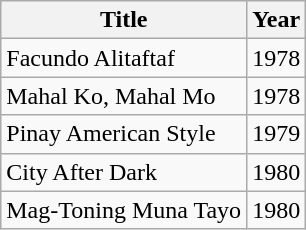<table class="wikitable">
<tr>
<th>Title</th>
<th>Year</th>
</tr>
<tr>
<td>Facundo Alitaftaf</td>
<td>1978</td>
</tr>
<tr>
<td>Mahal Ko, Mahal Mo</td>
<td>1978</td>
</tr>
<tr>
<td>Pinay American Style</td>
<td>1979</td>
</tr>
<tr>
<td>City After Dark</td>
<td>1980</td>
</tr>
<tr>
<td>Mag-Toning Muna Tayo</td>
<td>1980</td>
</tr>
</table>
